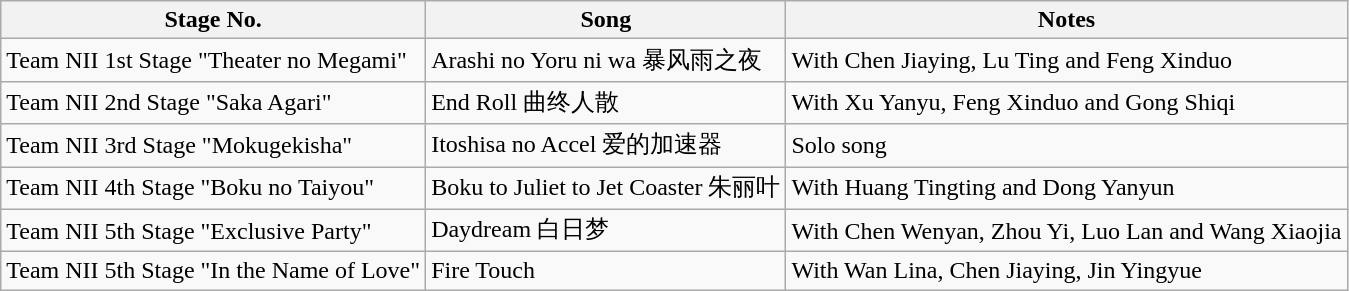<table class="wikitable">
<tr>
<th>Stage No.</th>
<th>Song</th>
<th>Notes</th>
</tr>
<tr>
<td>Team NII 1st Stage "Theater no Megami"</td>
<td>Arashi no Yoru ni wa 暴风雨之夜</td>
<td>With Chen Jiaying, Lu Ting and Feng Xinduo</td>
</tr>
<tr>
<td>Team NII 2nd Stage "Saka Agari"</td>
<td>End Roll 曲终人散</td>
<td>With Xu Yanyu, Feng Xinduo and Gong Shiqi</td>
</tr>
<tr>
<td>Team NII 3rd Stage "Mokugekisha"</td>
<td>Itoshisa no Accel 爱的加速器</td>
<td>Solo song</td>
</tr>
<tr>
<td>Team NII 4th Stage "Boku no Taiyou"</td>
<td>Boku to Juliet to Jet Coaster 朱丽叶</td>
<td>With Huang Tingting and Dong Yanyun</td>
</tr>
<tr>
<td>Team NII 5th Stage "Exclusive Party"</td>
<td>Daydream 白日梦</td>
<td>With Chen Wenyan, Zhou Yi, Luo Lan and Wang Xiaojia</td>
</tr>
<tr>
<td>Team NII 5th Stage "In the Name of Love"</td>
<td>Fire Touch</td>
<td>With Wan Lina, Chen Jiaying, Jin Yingyue</td>
</tr>
</table>
